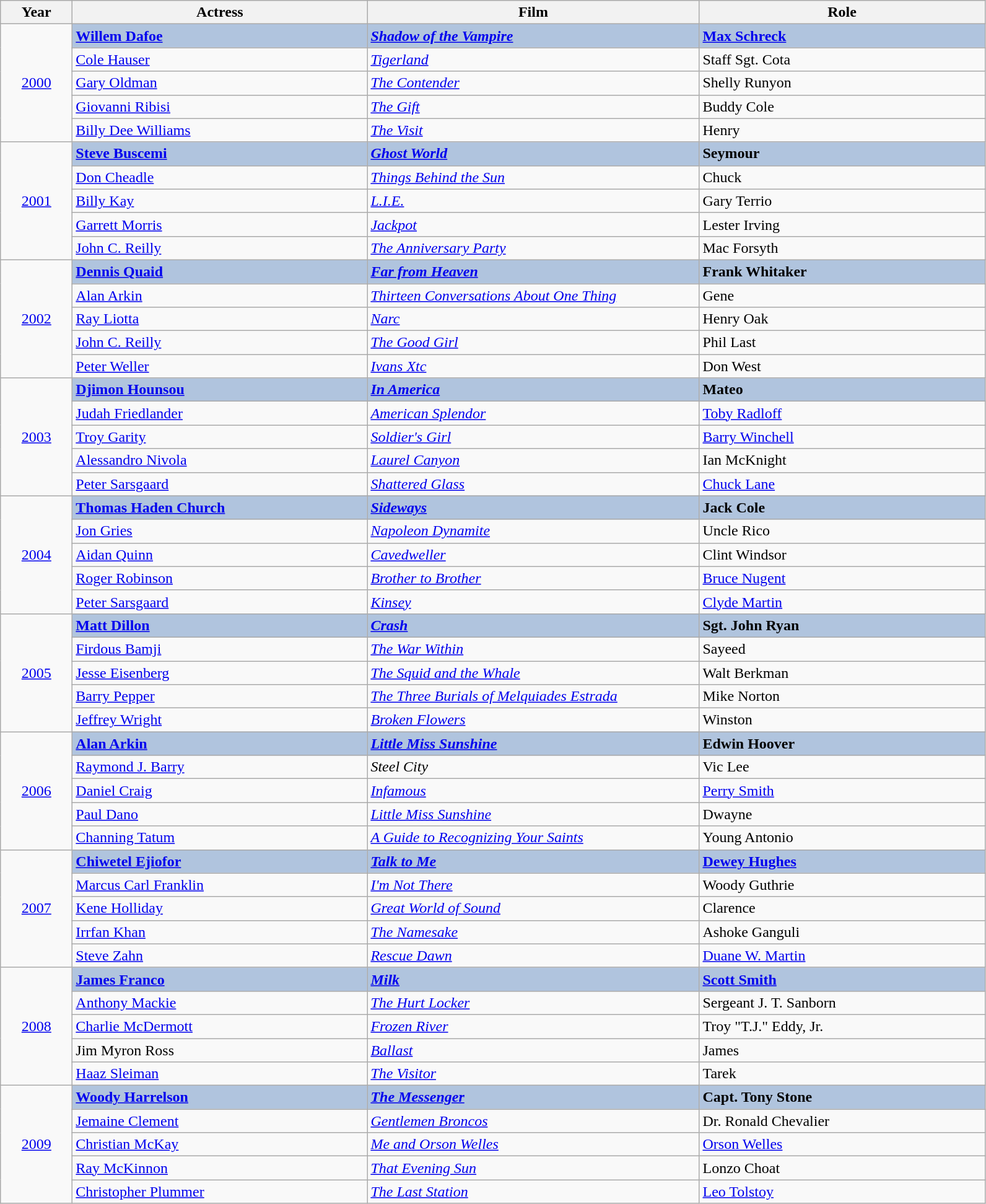<table class=wikitable style="width="87%">
<tr>
<th width="70"><strong>Year</strong></th>
<th width="310"><strong>Actress</strong></th>
<th width="350"><strong>Film</strong></th>
<th width="300"><strong>Role</strong></th>
</tr>
<tr>
<td rowspan="5" style="text-align:center;"><a href='#'>2000</a><br></td>
<td style="background:#B0C4DE;"><strong><a href='#'>Willem Dafoe</a></strong></td>
<td style="background:#B0C4DE;"><strong><em><a href='#'>Shadow of the Vampire</a></em></strong></td>
<td style="background:#B0C4DE;"><strong><a href='#'>Max Schreck</a></strong></td>
</tr>
<tr>
<td><a href='#'>Cole Hauser</a></td>
<td><em><a href='#'>Tigerland</a></em></td>
<td>Staff Sgt. Cota</td>
</tr>
<tr>
<td><a href='#'>Gary Oldman</a></td>
<td><em><a href='#'>The Contender</a></em></td>
<td>Shelly Runyon</td>
</tr>
<tr>
<td><a href='#'>Giovanni Ribisi</a></td>
<td><em><a href='#'>The Gift</a></em></td>
<td>Buddy Cole</td>
</tr>
<tr>
<td><a href='#'>Billy Dee Williams</a></td>
<td><em><a href='#'>The Visit</a></em></td>
<td>Henry</td>
</tr>
<tr>
<td rowspan="5" style="text-align:center;"><a href='#'>2001</a><br></td>
<td style="background:#B0C4DE;"><strong><a href='#'>Steve Buscemi</a></strong></td>
<td style="background:#B0C4DE;"><strong><em><a href='#'>Ghost World</a></em></strong></td>
<td style="background:#B0C4DE;"><strong>Seymour</strong></td>
</tr>
<tr>
<td><a href='#'>Don Cheadle</a></td>
<td><em><a href='#'>Things Behind the Sun</a></em></td>
<td>Chuck</td>
</tr>
<tr>
<td><a href='#'>Billy Kay</a></td>
<td><em><a href='#'>L.I.E.</a></em></td>
<td>Gary Terrio</td>
</tr>
<tr>
<td><a href='#'>Garrett Morris</a></td>
<td><em><a href='#'>Jackpot</a></em></td>
<td>Lester Irving</td>
</tr>
<tr>
<td><a href='#'>John C. Reilly</a></td>
<td><em><a href='#'>The Anniversary Party</a></em></td>
<td>Mac Forsyth</td>
</tr>
<tr>
<td rowspan="5" style="text-align:center;"><a href='#'>2002</a><br></td>
<td style="background:#B0C4DE;"><strong><a href='#'>Dennis Quaid</a></strong></td>
<td style="background:#B0C4DE;"><strong><em><a href='#'>Far from Heaven</a></em></strong></td>
<td style="background:#B0C4DE;"><strong>Frank Whitaker</strong></td>
</tr>
<tr>
<td><a href='#'>Alan Arkin</a></td>
<td><em><a href='#'>Thirteen Conversations About One Thing</a></em></td>
<td>Gene</td>
</tr>
<tr>
<td><a href='#'>Ray Liotta</a></td>
<td><em><a href='#'>Narc</a></em></td>
<td>Henry Oak</td>
</tr>
<tr>
<td><a href='#'>John C. Reilly</a></td>
<td><em><a href='#'>The Good Girl</a></em></td>
<td>Phil Last</td>
</tr>
<tr>
<td><a href='#'>Peter Weller</a></td>
<td><em><a href='#'>Ivans Xtc</a></em></td>
<td>Don West</td>
</tr>
<tr>
<td rowspan="5" style="text-align:center;"><a href='#'>2003</a><br></td>
<td style="background:#B0C4DE;"><strong><a href='#'>Djimon Hounsou</a></strong></td>
<td style="background:#B0C4DE;"><strong><em><a href='#'>In America</a></em></strong></td>
<td style="background:#B0C4DE;"><strong>Mateo</strong></td>
</tr>
<tr>
<td><a href='#'>Judah Friedlander</a></td>
<td><em><a href='#'>American Splendor</a></em></td>
<td><a href='#'>Toby Radloff</a></td>
</tr>
<tr>
<td><a href='#'>Troy Garity</a></td>
<td><em><a href='#'>Soldier's Girl</a></em></td>
<td><a href='#'>Barry Winchell</a></td>
</tr>
<tr>
<td><a href='#'>Alessandro Nivola</a></td>
<td><em><a href='#'>Laurel Canyon</a></em></td>
<td>Ian McKnight</td>
</tr>
<tr>
<td><a href='#'>Peter Sarsgaard</a></td>
<td><em><a href='#'>Shattered Glass</a></em></td>
<td><a href='#'>Chuck Lane</a></td>
</tr>
<tr>
<td rowspan="5" style="text-align:center;"><a href='#'>2004</a><br></td>
<td style="background:#B0C4DE;"><strong><a href='#'>Thomas Haden Church</a></strong></td>
<td style="background:#B0C4DE;"><strong><em><a href='#'>Sideways</a></em></strong></td>
<td style="background:#B0C4DE;"><strong>Jack Cole</strong></td>
</tr>
<tr>
<td><a href='#'>Jon Gries</a></td>
<td><em><a href='#'>Napoleon Dynamite</a></em></td>
<td>Uncle Rico</td>
</tr>
<tr>
<td><a href='#'>Aidan Quinn</a></td>
<td><em><a href='#'>Cavedweller</a></em></td>
<td>Clint Windsor</td>
</tr>
<tr>
<td><a href='#'>Roger Robinson</a></td>
<td><em><a href='#'>Brother to Brother</a></em></td>
<td><a href='#'>Bruce Nugent</a></td>
</tr>
<tr>
<td><a href='#'>Peter Sarsgaard</a></td>
<td><em><a href='#'>Kinsey</a></em></td>
<td><a href='#'>Clyde Martin</a></td>
</tr>
<tr>
<td rowspan="5" style="text-align:center;"><a href='#'>2005</a><br></td>
<td style="background:#B0C4DE;"><strong><a href='#'>Matt Dillon</a></strong></td>
<td style="background:#B0C4DE;"><strong><em><a href='#'>Crash</a></em></strong></td>
<td style="background:#B0C4DE;"><strong>Sgt. John Ryan</strong></td>
</tr>
<tr>
<td><a href='#'>Firdous Bamji</a></td>
<td><em><a href='#'>The War Within</a></em></td>
<td>Sayeed</td>
</tr>
<tr>
<td><a href='#'>Jesse Eisenberg</a></td>
<td><em><a href='#'>The Squid and the Whale</a></em></td>
<td>Walt Berkman</td>
</tr>
<tr>
<td><a href='#'>Barry Pepper</a></td>
<td><em><a href='#'>The Three Burials of Melquiades Estrada</a></em></td>
<td>Mike Norton</td>
</tr>
<tr>
<td><a href='#'>Jeffrey Wright</a></td>
<td><em><a href='#'>Broken Flowers</a></em></td>
<td>Winston</td>
</tr>
<tr>
<td rowspan="5" style="text-align:center;"><a href='#'>2006</a><br></td>
<td style="background:#B0C4DE;"><strong><a href='#'>Alan Arkin</a></strong></td>
<td style="background:#B0C4DE;"><strong><em><a href='#'>Little Miss Sunshine</a></em></strong></td>
<td style="background:#B0C4DE;"><strong>Edwin Hoover</strong></td>
</tr>
<tr>
<td><a href='#'>Raymond J. Barry</a></td>
<td><em>Steel City</em></td>
<td>Vic Lee</td>
</tr>
<tr>
<td><a href='#'>Daniel Craig</a></td>
<td><em><a href='#'>Infamous</a></em></td>
<td><a href='#'>Perry Smith</a></td>
</tr>
<tr>
<td><a href='#'>Paul Dano</a></td>
<td><em><a href='#'>Little Miss Sunshine</a></em></td>
<td>Dwayne</td>
</tr>
<tr>
<td><a href='#'>Channing Tatum</a></td>
<td><em><a href='#'>A Guide to Recognizing Your Saints</a></em></td>
<td>Young Antonio</td>
</tr>
<tr>
<td rowspan="5" style="text-align:center;"><a href='#'>2007</a><br></td>
<td style="background:#B0C4DE;"><strong><a href='#'>Chiwetel Ejiofor</a></strong></td>
<td style="background:#B0C4DE;"><strong><em><a href='#'>Talk to Me</a></em></strong></td>
<td style="background:#B0C4DE;"><strong><a href='#'>Dewey Hughes</a></strong></td>
</tr>
<tr>
<td><a href='#'>Marcus Carl Franklin</a></td>
<td><em><a href='#'>I'm Not There</a></em></td>
<td>Woody Guthrie</td>
</tr>
<tr>
<td><a href='#'>Kene Holliday</a></td>
<td><em><a href='#'>Great World of Sound</a></em></td>
<td>Clarence</td>
</tr>
<tr>
<td><a href='#'>Irrfan Khan</a></td>
<td><em><a href='#'>The Namesake</a></em></td>
<td>Ashoke Ganguli</td>
</tr>
<tr>
<td><a href='#'>Steve Zahn</a></td>
<td><em><a href='#'>Rescue Dawn</a></em></td>
<td><a href='#'>Duane W. Martin</a></td>
</tr>
<tr>
<td rowspan="5" style="text-align:center;"><a href='#'>2008</a><br></td>
<td style="background:#B0C4DE;"><strong><a href='#'>James Franco</a></strong></td>
<td style="background:#B0C4DE;"><strong><em><a href='#'>Milk</a></em></strong></td>
<td style="background:#B0C4DE;"><strong><a href='#'>Scott Smith</a></strong></td>
</tr>
<tr>
<td><a href='#'>Anthony Mackie</a></td>
<td><em><a href='#'>The Hurt Locker</a></em></td>
<td>Sergeant J. T. Sanborn</td>
</tr>
<tr>
<td><a href='#'>Charlie McDermott</a></td>
<td><em><a href='#'>Frozen River</a></em></td>
<td>Troy "T.J." Eddy, Jr.</td>
</tr>
<tr>
<td>Jim Myron Ross</td>
<td><em><a href='#'>Ballast</a></em></td>
<td>James</td>
</tr>
<tr>
<td><a href='#'>Haaz Sleiman</a></td>
<td><em><a href='#'>The Visitor</a></em></td>
<td>Tarek</td>
</tr>
<tr>
<td rowspan="5" style="text-align:center;"><a href='#'>2009</a><br></td>
<td style="background:#B0C4DE;"><strong><a href='#'>Woody Harrelson</a></strong></td>
<td style="background:#B0C4DE;"><strong><em><a href='#'>The Messenger</a></em></strong></td>
<td style="background:#B0C4DE;"><strong>Capt. Tony Stone</strong></td>
</tr>
<tr>
<td><a href='#'>Jemaine Clement</a></td>
<td><em><a href='#'>Gentlemen Broncos</a></em></td>
<td>Dr. Ronald Chevalier</td>
</tr>
<tr>
<td><a href='#'>Christian McKay</a></td>
<td><em><a href='#'>Me and Orson Welles</a></em></td>
<td><a href='#'>Orson Welles</a></td>
</tr>
<tr>
<td><a href='#'>Ray McKinnon</a></td>
<td><em><a href='#'>That Evening Sun</a></em></td>
<td>Lonzo Choat</td>
</tr>
<tr>
<td><a href='#'>Christopher Plummer</a></td>
<td><em><a href='#'>The Last Station</a></em></td>
<td><a href='#'>Leo Tolstoy</a></td>
</tr>
</table>
